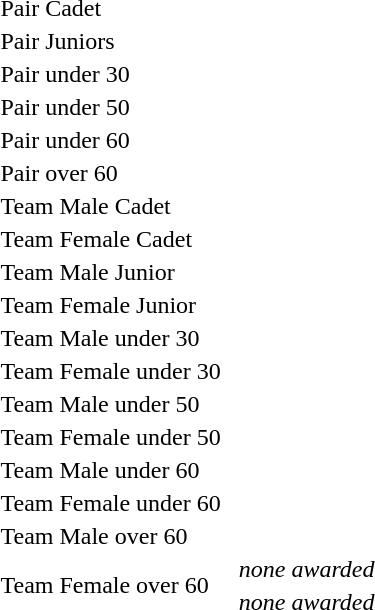<table>
<tr>
<td rowspan=2>Pair Cadet</td>
<td rowspan=2></td>
<td rowspan=2></td>
<td></td>
</tr>
<tr>
<td></td>
</tr>
<tr>
<td rowspan=2>Pair Juniors</td>
<td rowspan=2></td>
<td rowspan=2></td>
<td></td>
</tr>
<tr>
<td></td>
</tr>
<tr>
<td rowspan=2>Pair under 30</td>
<td rowspan=2></td>
<td rowspan=2></td>
<td></td>
</tr>
<tr>
<td></td>
</tr>
<tr>
<td rowspan=2>Pair under 50</td>
<td rowspan=2></td>
<td rowspan=2></td>
<td></td>
</tr>
<tr>
<td></td>
</tr>
<tr>
<td rowspan=2>Pair under 60</td>
<td rowspan=2></td>
<td rowspan=2></td>
<td></td>
</tr>
<tr>
<td></td>
</tr>
<tr>
<td rowspan=2>Pair over 60</td>
<td rowspan=2></td>
<td rowspan=2></td>
<td></td>
</tr>
<tr>
<td></td>
</tr>
<tr>
<td rowspan=2>Team Male Cadet</td>
<td rowspan=2></td>
<td rowspan=2></td>
<td></td>
</tr>
<tr>
<td></td>
</tr>
<tr>
<td rowspan=2>Team Female Cadet</td>
<td rowspan=2></td>
<td rowspan=2></td>
<td></td>
</tr>
<tr>
<td></td>
</tr>
<tr>
<td rowspan=2>Team Male Junior</td>
<td rowspan=2></td>
<td rowspan=2></td>
<td></td>
</tr>
<tr>
<td></td>
</tr>
<tr>
<td rowspan=2>Team Female Junior</td>
<td rowspan=2></td>
<td rowspan=2></td>
<td></td>
</tr>
<tr>
<td></td>
</tr>
<tr>
<td rowspan=2>Team Male under 30</td>
<td rowspan=2></td>
<td rowspan=2></td>
<td></td>
</tr>
<tr>
<td></td>
</tr>
<tr>
<td rowspan=2>Team Female under 30</td>
<td rowspan=2></td>
<td rowspan=2></td>
<td></td>
</tr>
<tr>
<td></td>
</tr>
<tr>
<td rowspan=2>Team Male under 50</td>
<td rowspan=2></td>
<td rowspan=2></td>
<td></td>
</tr>
<tr>
<td></td>
</tr>
<tr>
<td rowspan=2>Team Female under 50</td>
<td rowspan=2></td>
<td rowspan=2></td>
<td></td>
</tr>
<tr>
<td></td>
</tr>
<tr>
<td rowspan=2>Team Male under 60</td>
<td rowspan=2></td>
<td rowspan=2></td>
<td></td>
</tr>
<tr>
<td></td>
</tr>
<tr>
<td rowspan=2>Team Female under 60</td>
<td rowspan=2></td>
<td rowspan=2></td>
<td></td>
</tr>
<tr>
<td></td>
</tr>
<tr>
<td rowspan=2>Team Male over 60</td>
<td rowspan=2></td>
<td rowspan=2></td>
<td></td>
</tr>
<tr>
<td></td>
</tr>
<tr>
<td rowspan=2>Team Female over 60</td>
<td rowspan=2></td>
<td rowspan=2></td>
<td><em>none awarded</em></td>
</tr>
<tr>
<td><em>none awarded</em></td>
</tr>
</table>
